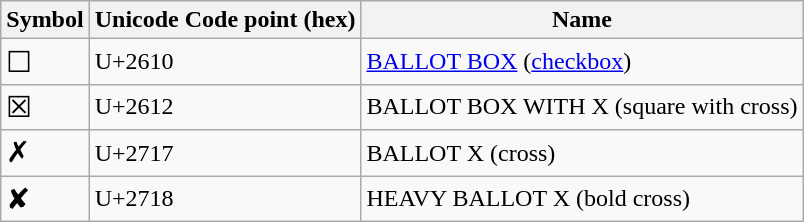<table class="wikitable">
<tr>
<th>Symbol</th>
<th>Unicode Code point (hex)</th>
<th>Name</th>
</tr>
<tr>
<td><big>☐</big></td>
<td>U+2610</td>
<td><a href='#'>BALLOT BOX</a> (<a href='#'>checkbox</a>)</td>
</tr>
<tr>
<td><big>☒</big></td>
<td>U+2612</td>
<td>BALLOT BOX WITH X (square with cross)</td>
</tr>
<tr>
<td><big>✗</big></td>
<td>U+2717</td>
<td>BALLOT X (cross)</td>
</tr>
<tr>
<td><big>✘</big></td>
<td>U+2718</td>
<td>HEAVY BALLOT X (bold cross)</td>
</tr>
</table>
